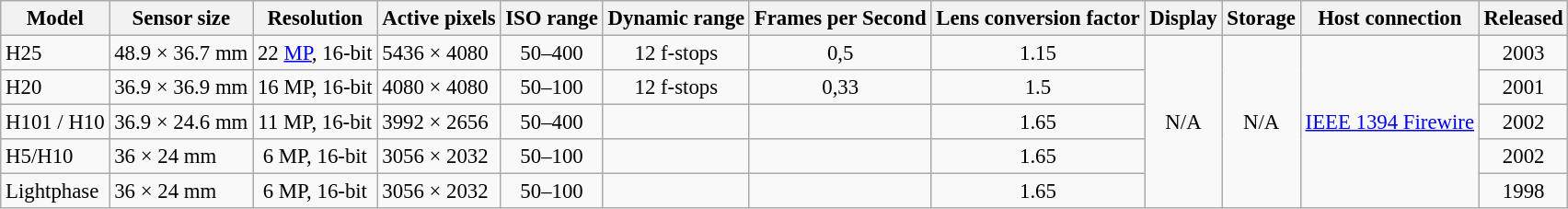<table class="wikitable" style="font-size:95%;">
<tr>
<th>Model</th>
<th>Sensor size</th>
<th>Resolution</th>
<th>Active pixels</th>
<th>ISO range</th>
<th>Dynamic range</th>
<th>Frames per Second</th>
<th>Lens conversion factor</th>
<th>Display</th>
<th>Storage</th>
<th>Host connection</th>
<th>Released</th>
</tr>
<tr>
<td>H25</td>
<td>48.9 × 36.7 mm</td>
<td align=center>22 <a href='#'>MP</a>, 16-bit</td>
<td>5436 × 4080</td>
<td align=center>50–400</td>
<td align=center>12 f-stops</td>
<td align=center>0,5</td>
<td align=center>1.15</td>
<td rowspan=5 align=center>N/A</td>
<td rowspan=5 align=center>N/A</td>
<td rowspan=5 align=center><a href='#'>IEEE 1394 Firewire</a></td>
<td align=center>2003</td>
</tr>
<tr>
<td>H20</td>
<td>36.9 × 36.9 mm</td>
<td align=center>16 MP, 16-bit</td>
<td>4080 × 4080</td>
<td align=center>50–100</td>
<td align=center>12 f-stops</td>
<td align=center>0,33</td>
<td align=center>1.5</td>
<td align=center>2001</td>
</tr>
<tr>
<td>H101 / H10</td>
<td>36.9 × 24.6 mm</td>
<td align=center>11 MP, 16-bit</td>
<td>3992 × 2656</td>
<td align=center>50–400</td>
<td align=center></td>
<td align=center></td>
<td align=center>1.65</td>
<td align=center>2002</td>
</tr>
<tr>
<td>H5/H10</td>
<td>36 × 24 mm</td>
<td align=center>6 MP, 16-bit</td>
<td>3056 × 2032</td>
<td align=center>50–100</td>
<td align=center></td>
<td align=center></td>
<td align=center>1.65</td>
<td align=center>2002</td>
</tr>
<tr>
<td>Lightphase</td>
<td>36 × 24 mm</td>
<td align=center>6 MP, 16-bit</td>
<td>3056 × 2032</td>
<td align=center>50–100</td>
<td align=center></td>
<td align=center></td>
<td align=center>1.65</td>
<td align=center>1998</td>
</tr>
</table>
